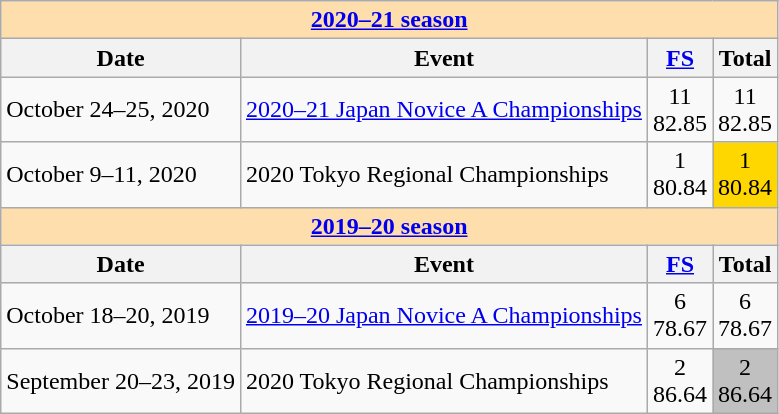<table class="wikitable">
<tr>
<th style="background-color: #ffdead; " colspan=6 align=center><a href='#'>2020–21 season</a></th>
</tr>
<tr>
<th>Date</th>
<th>Event</th>
<th><a href='#'>FS</a></th>
<th>Total</th>
</tr>
<tr>
<td>October 24–25, 2020</td>
<td><a href='#'>2020–21 Japan Novice A Championships</a></td>
<td align=center>11 <br> 82.85</td>
<td align=center>11 <br> 82.85</td>
</tr>
<tr>
<td>October 9–11, 2020</td>
<td>2020 Tokyo Regional Championships</td>
<td align=center>1 <br> 80.84</td>
<td align=center bgcolor=gold>1 <br> 80.84</td>
</tr>
<tr>
<th style="background-color: #ffdead; " colspan=6 align=center><a href='#'>2019–20 season</a></th>
</tr>
<tr>
<th>Date</th>
<th>Event</th>
<th><a href='#'>FS</a></th>
<th>Total</th>
</tr>
<tr>
<td>October 18–20, 2019</td>
<td><a href='#'>2019–20 Japan Novice A Championships</a></td>
<td align=center>6 <br> 78.67</td>
<td align=center>6 <br> 78.67</td>
</tr>
<tr>
<td>September 20–23, 2019</td>
<td>2020 Tokyo Regional Championships</td>
<td align=center>2 <br> 86.64</td>
<td align=center bgcolor=silver>2 <br> 86.64</td>
</tr>
</table>
